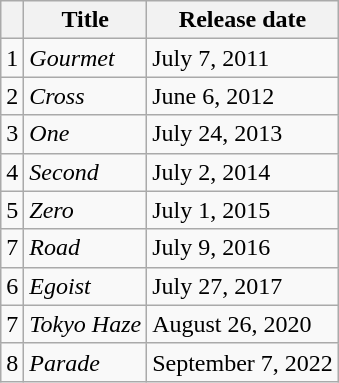<table class="wikitable">
<tr>
<th></th>
<th>Title</th>
<th>Release date</th>
</tr>
<tr>
<td>1</td>
<td><em>Gourmet</em></td>
<td>July 7, 2011</td>
</tr>
<tr>
<td>2</td>
<td><em>Cross</em></td>
<td>June 6, 2012</td>
</tr>
<tr>
<td>3</td>
<td><em>One</em></td>
<td>July 24, 2013</td>
</tr>
<tr>
<td>4</td>
<td><em>Second</em></td>
<td>July 2, 2014</td>
</tr>
<tr>
<td>5</td>
<td><em>Zero</em></td>
<td>July 1, 2015</td>
</tr>
<tr>
<td>7</td>
<td><em>Road</em></td>
<td>July 9, 2016</td>
</tr>
<tr>
<td>6</td>
<td><em>Egoist</em></td>
<td>July 27, 2017</td>
</tr>
<tr>
<td>7</td>
<td><em>Tokyo Haze</em></td>
<td>August 26, 2020</td>
</tr>
<tr>
<td>8</td>
<td><em>Parade</em></td>
<td>September 7, 2022</td>
</tr>
</table>
